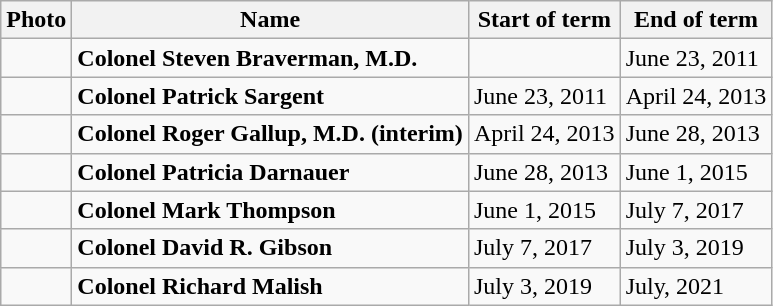<table class="wikitable">
<tr>
<th>Photo</th>
<th>Name</th>
<th>Start of term</th>
<th>End of term</th>
</tr>
<tr>
<td></td>
<td><strong>Colonel Steven Braverman, M.D.</strong></td>
<td></td>
<td>June 23, 2011</td>
</tr>
<tr>
<td></td>
<td><strong>Colonel Patrick Sargent</strong></td>
<td>June 23, 2011</td>
<td>April 24, 2013</td>
</tr>
<tr>
<td></td>
<td><strong>Colonel Roger Gallup, M.D. (interim)</strong></td>
<td>April 24, 2013</td>
<td>June 28, 2013</td>
</tr>
<tr>
<td></td>
<td><strong>Colonel Patricia Darnauer</strong></td>
<td>June 28, 2013</td>
<td>June 1, 2015</td>
</tr>
<tr>
<td></td>
<td><strong>Colonel Mark Thompson</strong></td>
<td>June 1, 2015</td>
<td>July 7, 2017</td>
</tr>
<tr>
<td></td>
<td><strong>Colonel David R. Gibson</strong></td>
<td>July 7, 2017</td>
<td>July 3, 2019</td>
</tr>
<tr>
<td></td>
<td><strong>Colonel Richard Malish</strong></td>
<td>July 3, 2019</td>
<td>July, 2021</td>
</tr>
</table>
